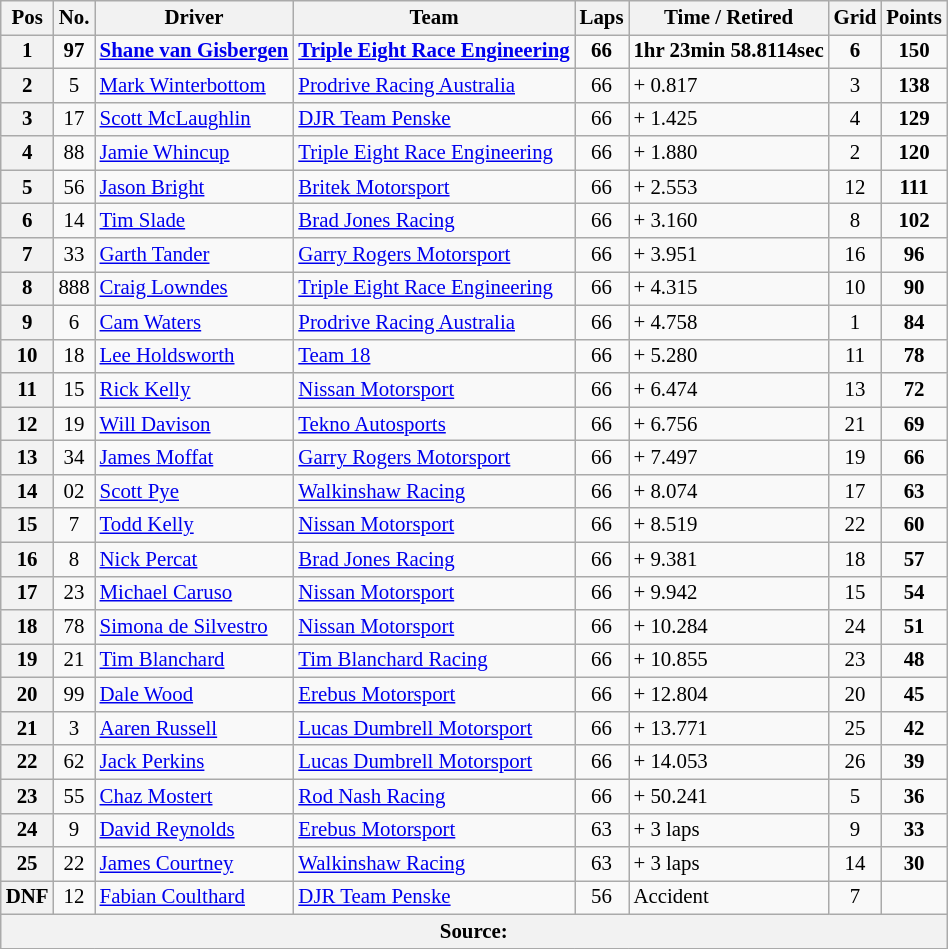<table class="wikitable" style="font-size:87%;">
<tr>
<th>Pos</th>
<th>No.</th>
<th>Driver</th>
<th>Team</th>
<th>Laps</th>
<th>Time / Retired</th>
<th>Grid</th>
<th>Points</th>
</tr>
<tr>
<th>1</th>
<td align="center"><strong>97</strong></td>
<td> <strong><a href='#'>Shane van Gisbergen</a></strong></td>
<td><strong><a href='#'>Triple Eight Race Engineering</a></strong></td>
<td align="center"><strong>66</strong></td>
<td><strong>1hr 23min 58.8114sec</strong></td>
<td align="center"><strong>6</strong></td>
<td align="center"><strong>150</strong></td>
</tr>
<tr>
<th>2</th>
<td align="center">5</td>
<td> <a href='#'>Mark Winterbottom</a></td>
<td><a href='#'>Prodrive Racing Australia</a></td>
<td align="center">66</td>
<td>+ 0.817</td>
<td align="center">3</td>
<td align="center"><strong>138</strong></td>
</tr>
<tr>
<th>3</th>
<td align="center">17</td>
<td> <a href='#'>Scott McLaughlin</a></td>
<td><a href='#'>DJR Team Penske</a></td>
<td align="center">66</td>
<td>+ 1.425</td>
<td align="center">4</td>
<td align="center"><strong>129</strong></td>
</tr>
<tr>
<th>4</th>
<td align="center">88</td>
<td> <a href='#'>Jamie Whincup</a></td>
<td><a href='#'>Triple Eight Race Engineering</a></td>
<td align="center">66</td>
<td>+ 1.880</td>
<td align="center">2</td>
<td align="center"><strong>120</strong></td>
</tr>
<tr>
<th>5</th>
<td align="center">56</td>
<td> <a href='#'>Jason Bright</a></td>
<td><a href='#'>Britek Motorsport</a></td>
<td align="center">66</td>
<td>+ 2.553</td>
<td align="center">12</td>
<td align="center"><strong>111</strong></td>
</tr>
<tr>
<th>6</th>
<td align="center">14</td>
<td> <a href='#'>Tim Slade</a></td>
<td><a href='#'>Brad Jones Racing</a></td>
<td align="center">66</td>
<td>+ 3.160</td>
<td align="center">8</td>
<td align="center"><strong>102</strong></td>
</tr>
<tr>
<th>7</th>
<td align="center">33</td>
<td> <a href='#'>Garth Tander</a></td>
<td><a href='#'>Garry Rogers Motorsport</a></td>
<td align="center">66</td>
<td>+ 3.951</td>
<td align="center">16</td>
<td align="center"><strong>96</strong></td>
</tr>
<tr>
<th>8</th>
<td align="center">888</td>
<td> <a href='#'>Craig Lowndes</a></td>
<td><a href='#'>Triple Eight Race Engineering</a></td>
<td align="center">66</td>
<td>+ 4.315</td>
<td align="center">10</td>
<td align="center"><strong>90</strong></td>
</tr>
<tr>
<th>9</th>
<td align="center">6</td>
<td> <a href='#'>Cam Waters</a></td>
<td><a href='#'>Prodrive Racing Australia</a></td>
<td align="center">66</td>
<td>+ 4.758</td>
<td align="center">1</td>
<td align="center"><strong>84</strong></td>
</tr>
<tr>
<th>10</th>
<td align="center">18</td>
<td> <a href='#'>Lee Holdsworth</a></td>
<td><a href='#'>Team 18</a></td>
<td align="center">66</td>
<td>+ 5.280</td>
<td align="center">11</td>
<td align="center"><strong>78</strong></td>
</tr>
<tr>
<th>11</th>
<td align="center">15</td>
<td> <a href='#'>Rick Kelly</a></td>
<td><a href='#'>Nissan Motorsport</a></td>
<td align="center">66</td>
<td>+ 6.474</td>
<td align="center">13</td>
<td align="center"><strong>72</strong></td>
</tr>
<tr>
<th>12</th>
<td align="center">19</td>
<td> <a href='#'>Will Davison</a></td>
<td><a href='#'>Tekno Autosports</a></td>
<td align="center">66</td>
<td>+ 6.756</td>
<td align="center">21</td>
<td align="center"><strong>69</strong></td>
</tr>
<tr>
<th>13</th>
<td align="center">34</td>
<td> <a href='#'>James Moffat</a></td>
<td><a href='#'>Garry Rogers Motorsport</a></td>
<td align="center">66</td>
<td>+ 7.497</td>
<td align="center">19</td>
<td align="center"><strong>66</strong></td>
</tr>
<tr>
<th>14</th>
<td align="center">02</td>
<td> <a href='#'>Scott Pye</a></td>
<td><a href='#'>Walkinshaw Racing</a></td>
<td align="center">66</td>
<td>+ 8.074</td>
<td align="center">17</td>
<td align="center"><strong>63</strong></td>
</tr>
<tr>
<th>15</th>
<td align="center">7</td>
<td> <a href='#'>Todd Kelly</a></td>
<td><a href='#'>Nissan Motorsport</a></td>
<td align="center">66</td>
<td>+ 8.519</td>
<td align="center">22</td>
<td align="center"><strong>60</strong></td>
</tr>
<tr>
<th>16</th>
<td align="center">8</td>
<td> <a href='#'>Nick Percat</a></td>
<td><a href='#'>Brad Jones Racing</a></td>
<td align="center">66</td>
<td>+ 9.381</td>
<td align="center">18</td>
<td align="center"><strong>57</strong></td>
</tr>
<tr>
<th>17</th>
<td align="center">23</td>
<td> <a href='#'>Michael Caruso</a></td>
<td><a href='#'>Nissan Motorsport</a></td>
<td align="center">66</td>
<td>+ 9.942</td>
<td align="center">15</td>
<td align="center"><strong>54</strong></td>
</tr>
<tr>
<th>18</th>
<td align="center">78</td>
<td> <a href='#'>Simona de Silvestro</a></td>
<td><a href='#'>Nissan Motorsport</a></td>
<td align="center">66</td>
<td>+ 10.284</td>
<td align="center">24</td>
<td align="center"><strong>51</strong></td>
</tr>
<tr>
<th>19</th>
<td align="center">21</td>
<td> <a href='#'>Tim Blanchard</a></td>
<td><a href='#'>Tim Blanchard Racing</a></td>
<td align="center">66</td>
<td>+ 10.855</td>
<td align="center">23</td>
<td align="center"><strong>48</strong></td>
</tr>
<tr>
<th>20</th>
<td align="center">99</td>
<td> <a href='#'>Dale Wood</a></td>
<td><a href='#'>Erebus Motorsport</a></td>
<td align="center">66</td>
<td>+ 12.804</td>
<td align="center">20</td>
<td align="center"><strong>45</strong></td>
</tr>
<tr>
<th>21</th>
<td align="center">3</td>
<td> <a href='#'>Aaren Russell</a></td>
<td><a href='#'>Lucas Dumbrell Motorsport</a></td>
<td align="center">66</td>
<td>+ 13.771</td>
<td align="center">25</td>
<td align="center"><strong>42</strong></td>
</tr>
<tr>
<th>22</th>
<td align="center">62</td>
<td> <a href='#'>Jack Perkins</a></td>
<td><a href='#'>Lucas Dumbrell Motorsport</a></td>
<td align="center">66</td>
<td>+ 14.053</td>
<td align="center">26</td>
<td align="center"><strong>39</strong></td>
</tr>
<tr>
<th>23</th>
<td align="center">55</td>
<td> <a href='#'>Chaz Mostert</a></td>
<td><a href='#'>Rod Nash Racing</a></td>
<td align="center">66</td>
<td>+ 50.241</td>
<td align="center">5</td>
<td align="center"><strong>36</strong></td>
</tr>
<tr>
<th>24</th>
<td align="center">9</td>
<td> <a href='#'>David Reynolds</a></td>
<td><a href='#'>Erebus Motorsport</a></td>
<td align="center">63</td>
<td>+ 3 laps</td>
<td align="center">9</td>
<td align="center"><strong>33</strong></td>
</tr>
<tr>
<th>25</th>
<td align="center">22</td>
<td> <a href='#'>James Courtney</a></td>
<td><a href='#'>Walkinshaw Racing</a></td>
<td align="center">63</td>
<td>+ 3 laps</td>
<td align="center">14</td>
<td align="center"><strong>30</strong></td>
</tr>
<tr>
<th>DNF</th>
<td align="center">12</td>
<td> <a href='#'>Fabian Coulthard</a></td>
<td><a href='#'>DJR Team Penske</a></td>
<td align="center">56</td>
<td>Accident</td>
<td align="center">7</td>
<td align="center"></td>
</tr>
<tr>
<th colspan="8">Source:</th>
</tr>
<tr>
</tr>
</table>
